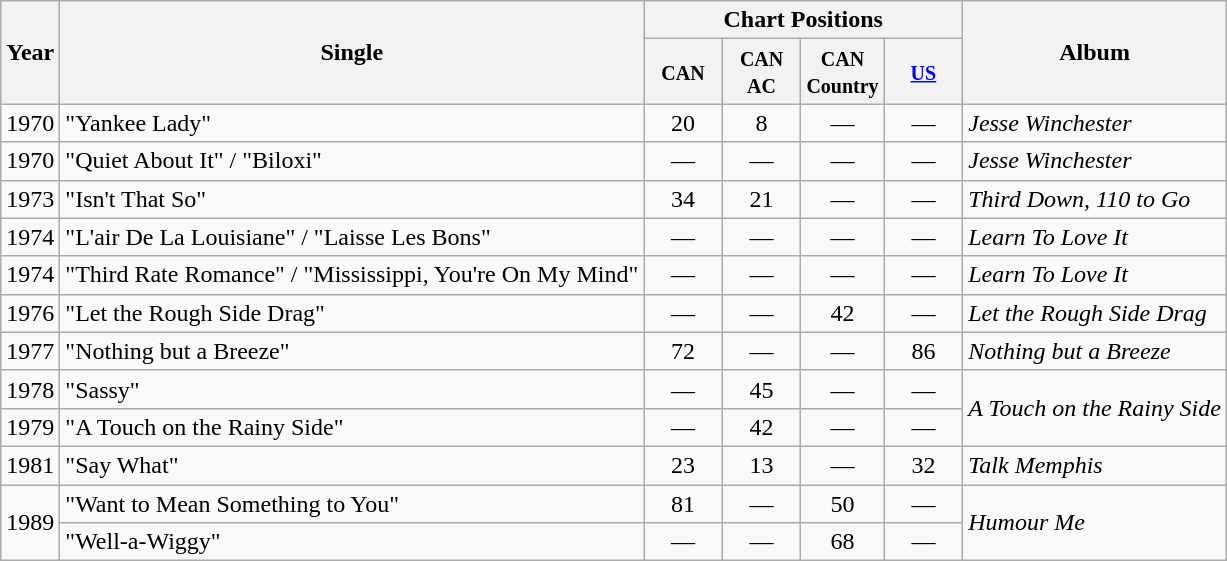<table class="wikitable">
<tr>
<th rowspan="2">Year</th>
<th rowspan="2">Single</th>
<th colspan="4">Chart Positions</th>
<th rowspan="2">Album</th>
</tr>
<tr>
<th style="width:45px;"><small>CAN</small></th>
<th style="width:45px;"><small>CAN AC</small></th>
<th style="width:45px;"><small>CAN Country</small></th>
<th style="width:45px;"><small><a href='#'>US</a></small></th>
</tr>
<tr>
<td>1970</td>
<td>"Yankee Lady"</td>
<td style="text-align:center;">20</td>
<td style="text-align:center;">8</td>
<td style="text-align:center;">—</td>
<td style="text-align:center;">—</td>
<td><em>Jesse Winchester</em></td>
</tr>
<tr>
<td>1970</td>
<td>"Quiet About It" / "Biloxi"</td>
<td style="text-align:center;">—</td>
<td style="text-align:center;">—</td>
<td style="text-align:center;">—</td>
<td style="text-align:center;">—</td>
<td><em>Jesse Winchester</em></td>
</tr>
<tr>
<td>1973</td>
<td>"Isn't That So"</td>
<td style="text-align:center;">34</td>
<td style="text-align:center;">21</td>
<td style="text-align:center;">—</td>
<td style="text-align:center;">—</td>
<td><em>Third Down, 110 to Go</em></td>
</tr>
<tr>
<td>1974</td>
<td>"L'air De La Louisiane" / "Laisse Les Bons"</td>
<td style="text-align:center;">—</td>
<td style="text-align:center;">—</td>
<td style="text-align:center;">—</td>
<td style="text-align:center;">—</td>
<td><em>Learn To Love It</em></td>
</tr>
<tr>
<td>1974</td>
<td>"Third Rate Romance" / "Mississippi, You're On My Mind"</td>
<td style="text-align:center;">—</td>
<td style="text-align:center;">—</td>
<td style="text-align:center;">—</td>
<td style="text-align:center;">—</td>
<td><em>Learn To Love It</em></td>
</tr>
<tr>
<td>1976</td>
<td>"Let the Rough Side Drag"</td>
<td style="text-align:center;">—</td>
<td style="text-align:center;">—</td>
<td style="text-align:center;">42</td>
<td style="text-align:center;">—</td>
<td><em>Let the Rough Side Drag</em></td>
</tr>
<tr>
<td>1977</td>
<td>"Nothing but a Breeze"</td>
<td style="text-align:center;">72</td>
<td style="text-align:center;">—</td>
<td style="text-align:center;">—</td>
<td style="text-align:center;">86</td>
<td><em>Nothing but a Breeze</em></td>
</tr>
<tr>
<td>1978</td>
<td>"Sassy"</td>
<td style="text-align:center;">—</td>
<td style="text-align:center;">45</td>
<td style="text-align:center;">—</td>
<td style="text-align:center;">—</td>
<td rowspan="2"><em>A Touch on the Rainy Side</em></td>
</tr>
<tr>
<td>1979</td>
<td>"A Touch on the Rainy Side"</td>
<td style="text-align:center;">—</td>
<td style="text-align:center;">42</td>
<td style="text-align:center;">—</td>
<td style="text-align:center;">—</td>
</tr>
<tr>
<td>1981</td>
<td>"Say What"</td>
<td style="text-align:center;">23</td>
<td style="text-align:center;">13</td>
<td style="text-align:center;">—</td>
<td style="text-align:center;">32</td>
<td><em>Talk Memphis</em></td>
</tr>
<tr>
<td rowspan="2">1989</td>
<td>"Want to Mean Something to You"</td>
<td style="text-align:center;">81</td>
<td style="text-align:center;">—</td>
<td style="text-align:center;">50</td>
<td style="text-align:center;">—</td>
<td rowspan="2"><em>Humour Me</em></td>
</tr>
<tr>
<td>"Well-a-Wiggy"</td>
<td style="text-align:center;">—</td>
<td style="text-align:center;">—</td>
<td style="text-align:center;">68</td>
<td style="text-align:center;">—</td>
</tr>
</table>
